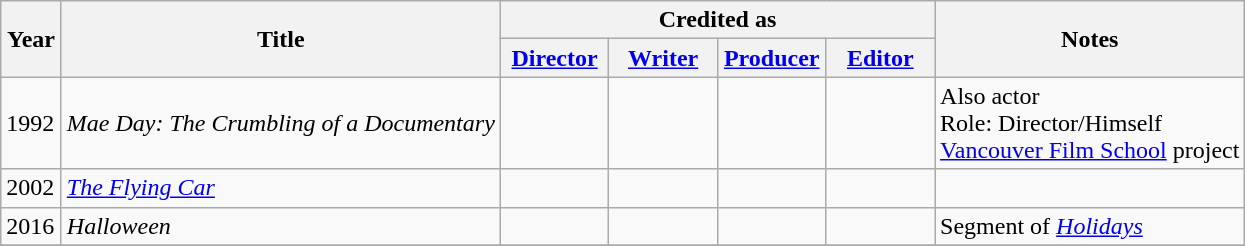<table class="wikitable sortable">
<tr>
<th rowspan="2" width="33">Year</th>
<th rowspan="2">Title</th>
<th colspan="4">Credited as</th>
<th rowspan="2">Notes</th>
</tr>
<tr>
<th width=65><a href='#'>Director</a></th>
<th width=65><a href='#'>Writer</a></th>
<th width=65><a href='#'>Producer</a></th>
<th width=65><a href='#'>Editor</a></th>
</tr>
<tr>
<td>1992</td>
<td><em>Mae Day: The Crumbling of a Documentary</em></td>
<td></td>
<td></td>
<td></td>
<td></td>
<td>Also actor<br>Role: Director/Himself<br><a href='#'>Vancouver Film School</a> project</td>
</tr>
<tr>
<td>2002</td>
<td><em><a href='#'>The Flying Car</a></em></td>
<td></td>
<td></td>
<td></td>
<td></td>
<td></td>
</tr>
<tr>
<td>2016</td>
<td><em>Halloween</em></td>
<td></td>
<td></td>
<td></td>
<td></td>
<td>Segment of <em><a href='#'>Holidays</a></em></td>
</tr>
<tr>
</tr>
</table>
